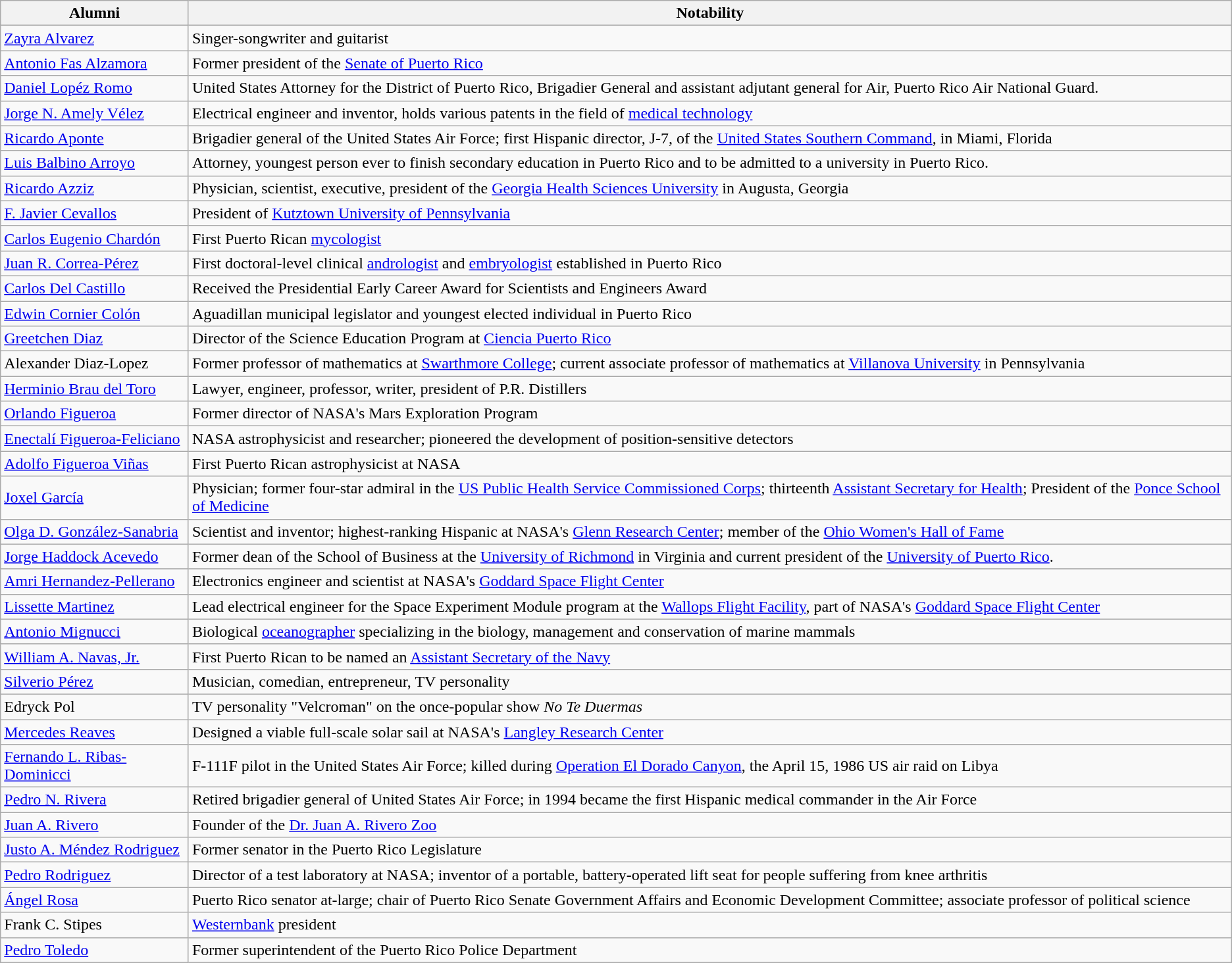<table class="wikitable">
<tr>
<th>Alumni</th>
<th>Notability</th>
</tr>
<tr>
<td><a href='#'>Zayra Alvarez</a></td>
<td>Singer-songwriter and guitarist</td>
</tr>
<tr>
<td><a href='#'>Antonio Fas Alzamora</a></td>
<td>Former president of the <a href='#'>Senate of Puerto Rico</a></td>
</tr>
<tr>
<td><a href='#'>Daniel Lopéz Romo</a></td>
<td>United States Attorney for the District of Puerto Rico, Brigadier General and assistant adjutant general for Air, Puerto Rico Air National Guard.</td>
</tr>
<tr>
<td><a href='#'>Jorge N. Amely Vélez</a></td>
<td>Electrical engineer and inventor, holds various patents in the field of <a href='#'>medical technology</a></td>
</tr>
<tr>
<td><a href='#'>Ricardo Aponte</a></td>
<td>Brigadier general of the United States Air Force; first Hispanic director, J-7, of the <a href='#'>United States Southern Command</a>, in Miami, Florida</td>
</tr>
<tr>
<td><a href='#'>Luis Balbino Arroyo</a></td>
<td>Attorney, youngest person ever to finish secondary education in Puerto Rico and to be admitted to a university in Puerto Rico.</td>
</tr>
<tr>
<td><a href='#'>Ricardo Azziz</a></td>
<td>Physician, scientist, executive, president of the <a href='#'>Georgia Health Sciences University</a> in Augusta, Georgia</td>
</tr>
<tr>
<td><a href='#'>F. Javier Cevallos</a></td>
<td>President of <a href='#'>Kutztown University of Pennsylvania</a></td>
</tr>
<tr>
<td><a href='#'>Carlos Eugenio Chardón</a></td>
<td>First Puerto Rican <a href='#'>mycologist</a></td>
</tr>
<tr>
<td><a href='#'>Juan R. Correa-Pérez</a></td>
<td>First doctoral-level clinical <a href='#'>andrologist</a> and <a href='#'>embryologist</a> established in Puerto Rico</td>
</tr>
<tr>
<td><a href='#'>Carlos Del Castillo</a></td>
<td>Received the Presidential Early Career Award for Scientists and Engineers Award</td>
</tr>
<tr>
<td><a href='#'>Edwin Cornier Colón</a></td>
<td>Aguadillan municipal legislator and youngest elected individual in Puerto Rico</td>
</tr>
<tr>
<td><a href='#'>Greetchen Diaz</a></td>
<td>Director of the Science Education Program at <a href='#'>Ciencia Puerto Rico</a></td>
</tr>
<tr>
<td>Alexander Diaz-Lopez</td>
<td>Former professor of mathematics at <a href='#'>Swarthmore College</a>; current associate professor of mathematics at <a href='#'>Villanova University</a> in Pennsylvania</td>
</tr>
<tr>
<td><a href='#'>Herminio Brau del Toro</a></td>
<td>Lawyer, engineer, professor, writer, president of P.R. Distillers</td>
</tr>
<tr>
<td><a href='#'>Orlando Figueroa</a></td>
<td>Former director of NASA's Mars Exploration Program</td>
</tr>
<tr>
<td><a href='#'>Enectalí Figueroa-Feliciano</a></td>
<td>NASA astrophysicist and researcher; pioneered the development of position-sensitive detectors</td>
</tr>
<tr>
<td><a href='#'>Adolfo Figueroa Viñas</a></td>
<td>First Puerto Rican astrophysicist at NASA</td>
</tr>
<tr>
<td><a href='#'>Joxel García</a></td>
<td>Physician; former four-star admiral in the <a href='#'>US Public Health Service Commissioned Corps</a>; thirteenth <a href='#'>Assistant Secretary for Health</a>; President of the <a href='#'>Ponce School of Medicine</a></td>
</tr>
<tr>
<td><a href='#'>Olga D. González-Sanabria</a></td>
<td>Scientist and inventor; highest-ranking Hispanic at NASA's <a href='#'>Glenn Research Center</a>; member of the <a href='#'>Ohio Women's Hall of Fame</a></td>
</tr>
<tr>
<td><a href='#'>Jorge Haddock Acevedo</a></td>
<td>Former dean of the School of Business at the <a href='#'>University of Richmond</a> in Virginia and current president of the <a href='#'>University of Puerto Rico</a>.</td>
</tr>
<tr>
<td><a href='#'>Amri Hernandez-Pellerano</a></td>
<td>Electronics engineer and scientist at NASA's <a href='#'>Goddard Space Flight Center</a></td>
</tr>
<tr>
<td><a href='#'>Lissette Martinez</a></td>
<td>Lead electrical engineer for the Space Experiment Module program at the <a href='#'>Wallops Flight Facility</a>, part of NASA's <a href='#'>Goddard Space Flight Center</a></td>
</tr>
<tr>
<td><a href='#'>Antonio Mignucci</a></td>
<td>Biological <a href='#'>oceanographer</a> specializing in the biology, management and conservation of marine mammals</td>
</tr>
<tr>
<td><a href='#'>William A. Navas, Jr.</a></td>
<td>First Puerto Rican to be named an <a href='#'>Assistant Secretary of the Navy</a></td>
</tr>
<tr>
<td><a href='#'>Silverio Pérez</a></td>
<td>Musician, comedian, entrepreneur, TV personality</td>
</tr>
<tr>
<td>Edryck Pol</td>
<td>TV personality "Velcroman" on the once-popular show <em>No Te Duermas</em></td>
</tr>
<tr>
<td><a href='#'>Mercedes Reaves</a></td>
<td>Designed a viable full-scale solar sail at NASA's <a href='#'>Langley Research Center</a></td>
</tr>
<tr>
<td><a href='#'>Fernando L. Ribas-Dominicci</a></td>
<td>F-111F pilot in the United States Air Force; killed during <a href='#'>Operation El Dorado Canyon</a>, the April 15, 1986 US air raid on Libya</td>
</tr>
<tr>
<td><a href='#'>Pedro N. Rivera</a></td>
<td>Retired brigadier general of United States Air Force; in 1994 became the first Hispanic medical commander in the Air Force</td>
</tr>
<tr>
<td><a href='#'>Juan A. Rivero</a></td>
<td>Founder of the <a href='#'>Dr. Juan A. Rivero Zoo</a></td>
</tr>
<tr>
<td><a href='#'>Justo A. Méndez Rodriguez</a></td>
<td>Former senator in the Puerto Rico Legislature</td>
</tr>
<tr>
<td><a href='#'>Pedro Rodriguez</a></td>
<td>Director of a test laboratory at NASA; inventor of a portable, battery-operated lift seat for people suffering from knee arthritis</td>
</tr>
<tr>
<td><a href='#'>Ángel Rosa</a></td>
<td>Puerto Rico senator at-large; chair of Puerto Rico Senate Government Affairs and Economic Development Committee; associate professor of political science</td>
</tr>
<tr>
<td>Frank C. Stipes</td>
<td><a href='#'>Westernbank</a> president</td>
</tr>
<tr>
<td><a href='#'>Pedro Toledo</a></td>
<td>Former superintendent of the Puerto Rico Police Department</td>
</tr>
</table>
